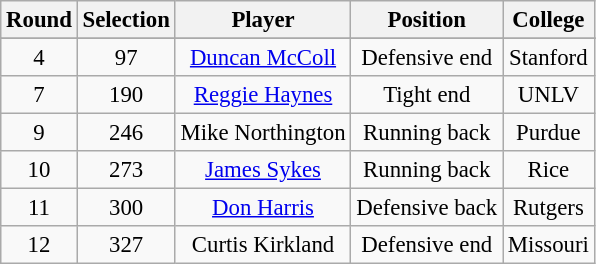<table class="wikitable" style="font-size: 95%; text-align: center;">
<tr>
<th>Round</th>
<th>Selection</th>
<th>Player</th>
<th>Position</th>
<th>College</th>
</tr>
<tr>
</tr>
<tr align="center" bgcolor="">
<td>4</td>
<td>97</td>
<td><a href='#'>Duncan McColl</a></td>
<td>Defensive end</td>
<td>Stanford</td>
</tr>
<tr align="center" bgcolor="">
<td>7</td>
<td>190</td>
<td><a href='#'>Reggie Haynes</a></td>
<td>Tight end</td>
<td>UNLV</td>
</tr>
<tr align="center" bgcolor="">
<td>9</td>
<td>246</td>
<td>Mike Northington</td>
<td>Running back</td>
<td>Purdue</td>
</tr>
<tr align="center" bgcolor="">
<td>10</td>
<td>273</td>
<td><a href='#'>James Sykes</a></td>
<td>Running back</td>
<td>Rice</td>
</tr>
<tr align="center" bgcolor="">
<td>11</td>
<td>300</td>
<td><a href='#'>Don Harris</a></td>
<td>Defensive back</td>
<td>Rutgers</td>
</tr>
<tr align="center" bgcolor="">
<td>12</td>
<td>327</td>
<td>Curtis Kirkland</td>
<td>Defensive end</td>
<td>Missouri</td>
</tr>
</table>
